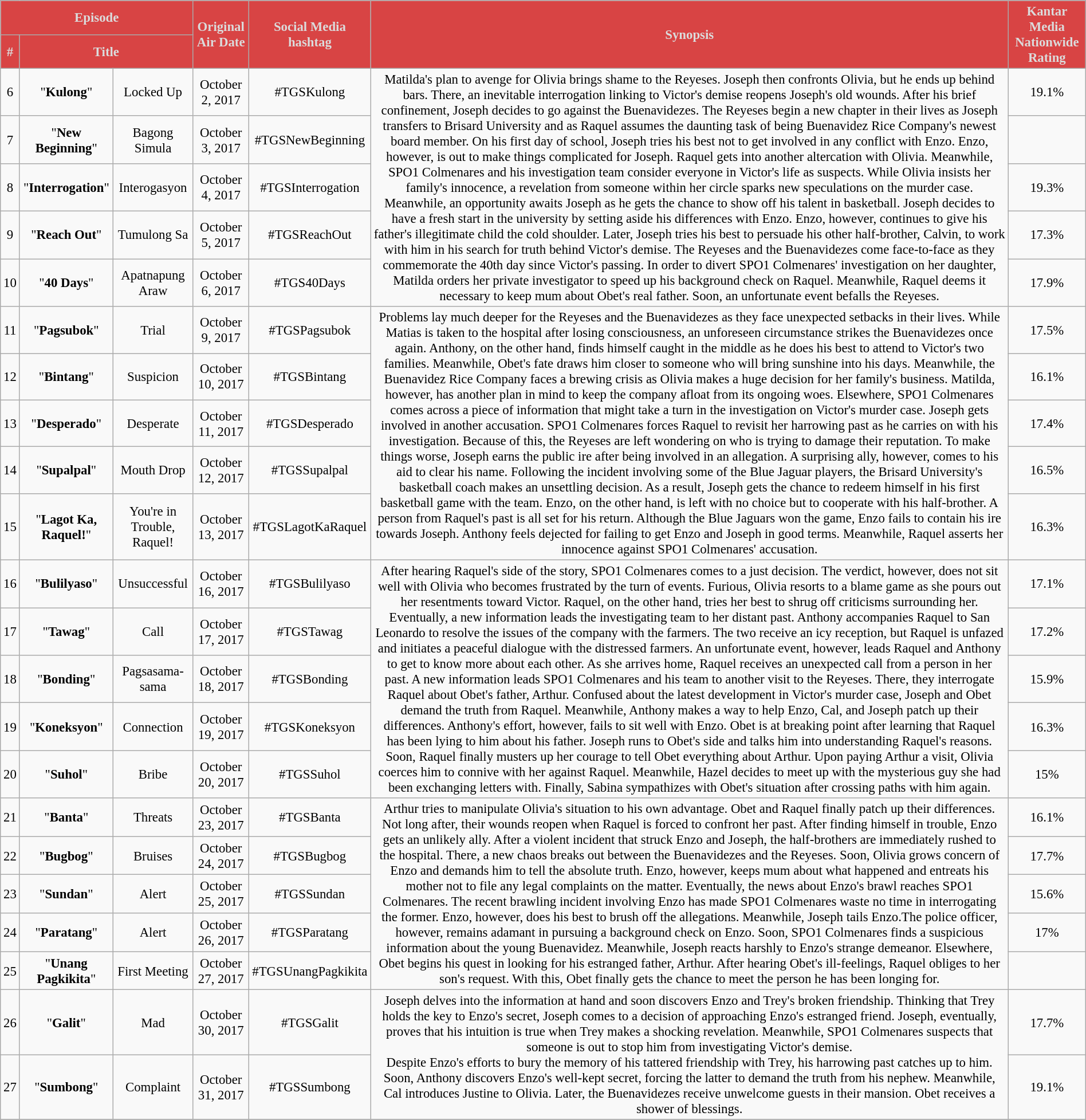<table class="wikitable" style="text-align:center; font-size:95%; line-height:18px;"  width="100%">
<tr>
<th style="background-color:#d84444; color:#dbdbdb;" colspan="3">Episode</th>
<th style="background-color:#d84444; color:#dbdbdb;" rowspan="2">Original Air Date</th>
<th style="background-color:#d84444; color:#dbdbdb;" rowspan="2">Social Media hashtag</th>
<th style="background-color:#d84444; color:#dbdbdb;" rowspan="2">Synopsis</th>
<th style="background-color:#d84444; color:#dbdbdb;" colspan="2" rowspan="2">Kantar Media Nationwide Rating</th>
</tr>
<tr>
<th style="background-color:#d84444; color:#dbdbdb;">#</th>
<th style="background-color:#d84444; color:#dbdbdb;" colspan="2">Title</th>
</tr>
<tr>
<td>6</td>
<td>"<span><strong>Kulong</strong></span>"</td>
<td>Locked Up</td>
<td>October 2, 2017</td>
<td>#TGSKulong</td>
<td rowspan="5">Matilda's plan to avenge for Olivia brings shame to the Reyeses. Joseph then confronts Olivia, but he ends up behind bars. There, an inevitable interrogation linking to Victor's demise reopens Joseph's old wounds. After his brief confinement, Joseph decides to go against the Buenavidezes. The Reyeses begin a new chapter in their lives as Joseph transfers to Brisard University and as Raquel assumes the daunting task of being Buenavidez Rice Company's newest board member. On his first day of school, Joseph tries his best not to get involved in any conflict with Enzo. Enzo, however, is out to make things complicated for Joseph. Raquel gets into another altercation with Olivia. Meanwhile, SPO1 Colmenares and his investigation team consider everyone in Victor's life as suspects. While Olivia insists her family's innocence, a revelation from someone within her circle sparks new speculations on the murder case. Meanwhile, an opportunity awaits Joseph as he gets the chance to show off his talent in basketball. Joseph decides to have a fresh start in the university by setting aside his differences with Enzo. Enzo, however, continues to give his father's illegitimate child the cold shoulder. Later, Joseph tries his best to persuade his other half-brother, Calvin, to work with him in his search for truth behind Victor's demise. The Reyeses and the Buenavidezes come face-to-face as they commemorate the 40th day since Victor's passing. In order to divert SPO1 Colmenares' investigation on her daughter, Matilda orders her private investigator to speed up his background check on Raquel. Meanwhile, Raquel deems it necessary to keep mum about Obet's real father. Soon, an unfortunate event befalls the Reyeses.</td>
<td>19.1%</td>
</tr>
<tr>
<td>7</td>
<td>"<span><strong>New Beginning</strong></span>"</td>
<td>Bagong Simula</td>
<td>October 3, 2017</td>
<td>#TGSNewBeginning</td>
<td></td>
</tr>
<tr>
<td>8</td>
<td>"<span><strong>Interrogation</strong></span>"</td>
<td>Interogasyon</td>
<td>October 4, 2017</td>
<td>#TGSInterrogation</td>
<td>19.3%</td>
</tr>
<tr>
<td>9</td>
<td>"<span><strong>Reach Out</strong></span>"</td>
<td>Tumulong Sa</td>
<td>October 5, 2017</td>
<td>#TGSReachOut</td>
<td>17.3%</td>
</tr>
<tr>
<td>10</td>
<td>"<span><strong>40 Days</strong></span>"</td>
<td>Apatnapung Araw</td>
<td>October 6, 2017</td>
<td>#TGS40Days</td>
<td>17.9%</td>
</tr>
<tr>
<td>11</td>
<td>"<span><strong>Pagsubok</strong></span>"</td>
<td>Trial</td>
<td>October 9, 2017</td>
<td>#TGSPagsubok</td>
<td rowspan="5">Problems lay much deeper for the Reyeses and the Buenavidezes as they face unexpected setbacks in their lives. While Matias is taken to the hospital after losing consciousness, an unforeseen circumstance strikes the Buenavidezes once again. Anthony, on the other hand, finds himself caught in the middle as he does his best to attend to Victor's two families. Meanwhile, Obet's fate draws him closer to someone who will bring sunshine into his days. Meanwhile, the Buenavidez Rice Company faces a brewing crisis as Olivia makes a huge decision for her family's business. Matilda, however, has another plan in mind to keep the company afloat from its ongoing woes. Elsewhere, SPO1 Colmenares comes across a piece of information that might take a turn in the investigation on Victor's murder case. Joseph gets involved in another accusation. SPO1 Colmenares forces Raquel to revisit her harrowing past as he carries on with his investigation. Because of this, the Reyeses are left wondering on who is trying to damage their reputation. To make things worse, Joseph earns the public ire after being involved in an allegation. A surprising ally, however, comes to his aid to clear his name. Following the incident involving some of the Blue Jaguar players, the Brisard University's basketball coach makes an unsettling decision. As a result, Joseph gets the chance to redeem himself in his first basketball game with the team. Enzo, on the other hand, is left with no choice but to cooperate with his half-brother. A person from Raquel's past is all set for his return. Although the Blue Jaguars won the game, Enzo fails to contain his ire towards Joseph. Anthony feels dejected for failing to get Enzo and Joseph in good terms. Meanwhile, Raquel asserts her innocence against SPO1 Colmenares' accusation.</td>
<td>17.5%</td>
</tr>
<tr>
<td>12</td>
<td>"<span><strong>Bintang</strong></span>"</td>
<td>Suspicion</td>
<td>October 10, 2017</td>
<td>#TGSBintang</td>
<td>16.1%</td>
</tr>
<tr>
<td>13</td>
<td>"<span><strong>Desperado</strong></span>"</td>
<td>Desperate</td>
<td>October 11, 2017</td>
<td>#TGSDesperado</td>
<td>17.4%</td>
</tr>
<tr>
<td>14</td>
<td>"<span><strong>Supalpal</strong></span>"</td>
<td>Mouth Drop</td>
<td>October 12, 2017</td>
<td>#TGSSupalpal</td>
<td>16.5%</td>
</tr>
<tr>
<td>15</td>
<td>"<span><strong>Lagot Ka, Raquel!</strong></span>"</td>
<td>You're in Trouble, Raquel!</td>
<td>October 13, 2017</td>
<td>#TGSLagotKaRaquel</td>
<td>16.3%</td>
</tr>
<tr>
<td>16</td>
<td>"<span><strong>Bulilyaso</strong></span>"</td>
<td>Unsuccessful</td>
<td>October 16, 2017</td>
<td>#TGSBulilyaso</td>
<td rowspan="5">After hearing Raquel's side of the story, SPO1 Colmenares comes to a just decision. The verdict, however, does not sit well with Olivia who becomes frustrated by the turn of events. Furious, Olivia resorts to a blame game as she pours out her resentments toward Victor. Raquel, on the other hand, tries her best to shrug off criticisms surrounding her. Eventually, a new information leads the investigating team to her distant past. Anthony accompanies Raquel to San Leonardo to resolve the issues of the company with the farmers. The two receive an icy reception, but Raquel is unfazed and initiates a peaceful dialogue with the distressed farmers. An unfortunate event, however, leads Raquel and Anthony to get to know more about each other. As she arrives home, Raquel receives an unexpected call from a person in her past. A new information leads SPO1 Colmenares and his team to another visit to the Reyeses. There, they interrogate Raquel about Obet's father, Arthur. Confused about the latest development in Victor's murder case, Joseph and Obet demand the truth from Raquel. Meanwhile, Anthony makes a way to help Enzo, Cal, and Joseph patch up their differences. Anthony's effort, however, fails to sit well with Enzo. Obet is at breaking point after learning that Raquel has been lying to him about his father. Joseph runs to Obet's side and talks him into understanding Raquel's reasons. Soon, Raquel finally musters up her courage to tell Obet everything about Arthur. Upon paying Arthur a visit, Olivia coerces him to connive with her against Raquel. Meanwhile, Hazel decides to meet up with the mysterious guy she had been exchanging letters with. Finally, Sabina sympathizes with Obet's situation after crossing paths with him again.</td>
<td>17.1%</td>
</tr>
<tr>
<td>17</td>
<td>"<span><strong>Tawag</strong></span>"</td>
<td>Call</td>
<td>October 17, 2017</td>
<td>#TGSTawag</td>
<td>17.2%</td>
</tr>
<tr>
<td>18</td>
<td>"<span><strong>Bonding</strong></span>"</td>
<td>Pagsasama-sama</td>
<td>October 18, 2017</td>
<td>#TGSBonding</td>
<td>15.9%</td>
</tr>
<tr>
<td>19</td>
<td>"<span><strong>Koneksyon</strong></span>"</td>
<td>Connection</td>
<td>October 19, 2017</td>
<td>#TGSKoneksyon</td>
<td>16.3%</td>
</tr>
<tr>
<td>20</td>
<td>"<span><strong>Suhol</strong></span>"</td>
<td>Bribe</td>
<td>October 20, 2017</td>
<td>#TGSSuhol</td>
<td>15%</td>
</tr>
<tr>
<td>21</td>
<td>"<span><strong>Banta</strong></span>"</td>
<td>Threats</td>
<td>October 23, 2017</td>
<td>#TGSBanta</td>
<td rowspan="5">Arthur tries to manipulate Olivia's situation to his own advantage. Obet and Raquel finally patch up their differences. Not long after, their wounds reopen when Raquel is forced to confront her past. After finding himself in trouble, Enzo gets an unlikely ally. After a violent incident that struck Enzo and Joseph, the half-brothers are immediately rushed to the hospital. There, a new chaos breaks out between the Buenavidezes and the Reyeses. Soon, Olivia grows concern of Enzo and demands him to tell the absolute truth. Enzo, however, keeps mum about what happened and entreats his mother not to file any legal complaints on the matter. Eventually, the news about Enzo's brawl reaches SPO1 Colmenares. The recent brawling incident involving Enzo has made SPO1 Colmenares waste no time in interrogating the former. Enzo, however, does his best to brush off the allegations. Meanwhile, Joseph tails Enzo.The police officer, however, remains adamant in pursuing a background check on Enzo. Soon, SPO1 Colmenares finds a suspicious information about the young Buenavidez. Meanwhile, Joseph reacts harshly to Enzo's strange demeanor. Elsewhere, Obet begins his quest in looking for his estranged father, Arthur. After hearing Obet's ill-feelings, Raquel obliges to her son's request. With this, Obet finally gets the chance to meet the person he has been longing for.</td>
<td>16.1%</td>
</tr>
<tr>
<td>22</td>
<td>"<span><strong>Bugbog</strong></span>"</td>
<td>Bruises</td>
<td>October 24, 2017</td>
<td>#TGSBugbog</td>
<td>17.7%</td>
</tr>
<tr>
<td>23</td>
<td>"<span><strong>Sundan</strong></span>"</td>
<td>Alert</td>
<td>October 25, 2017</td>
<td>#TGSSundan</td>
<td>15.6%</td>
</tr>
<tr>
<td>24</td>
<td>"<span><strong>Paratang</strong></span>"</td>
<td>Alert</td>
<td>October 26, 2017</td>
<td>#TGSParatang</td>
<td>17%</td>
</tr>
<tr>
<td>25</td>
<td>"<span><strong>Unang Pagkikita</strong></span>"</td>
<td>First Meeting</td>
<td>October 27, 2017</td>
<td>#TGSUnangPagkikita</td>
<td></td>
</tr>
<tr>
<td>26</td>
<td>"<span><strong>Galit</strong></span>"</td>
<td>Mad</td>
<td>October 30, 2017</td>
<td>#TGSGalit</td>
<td rowspan="2">Joseph delves into the information at hand and soon discovers Enzo and Trey's broken friendship. Thinking that Trey holds the key to Enzo's secret, Joseph comes to a decision of approaching Enzo's estranged friend. Joseph, eventually, proves that his intuition is true when Trey makes a shocking revelation. Meanwhile, SPO1 Colmenares suspects that someone is out to stop him from investigating Victor's demise.<br>Despite Enzo's efforts to bury the memory of his tattered friendship with Trey, his harrowing past catches up to him. Soon, Anthony discovers Enzo's well-kept secret, forcing the latter to demand the truth from his nephew. Meanwhile, Cal introduces Justine to Olivia. Later, the Buenavidezes receive unwelcome guests in their mansion. Obet receives a shower of blessings.</td>
<td>17.7%</td>
</tr>
<tr>
<td>27</td>
<td>"<span><strong>Sumbong</strong></span>"</td>
<td>Complaint</td>
<td>October 31, 2017</td>
<td>#TGSSumbong</td>
<td>19.1%</td>
</tr>
<tr>
</tr>
</table>
